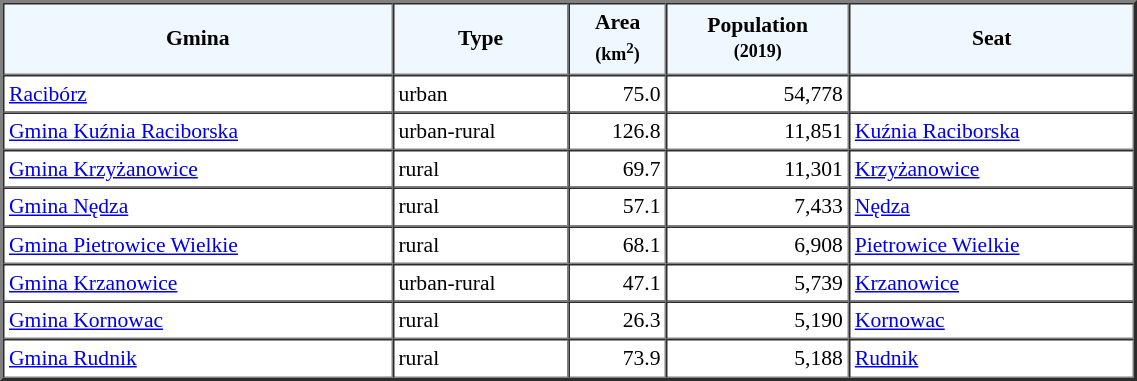<table width="60%" border="2" cellpadding="3" cellspacing="0" style="font-size:90%;line-height:120%;">
<tr bgcolor="F0F8FF">
<td style="text-align:center;"><strong>Gmina</strong></td>
<td style="text-align:center;"><strong>Type</strong></td>
<td style="text-align:center;"><strong>Area<br><small>(km<sup>2</sup>)</small></strong></td>
<td style="text-align:center;"><strong>Population<br><small>(2019)</small></strong></td>
<td style="text-align:center;"><strong>Seat</strong></td>
</tr>
<tr>
<td><a href='#'>Racibórz</a></td>
<td>urban</td>
<td style="text-align:right;">75.0</td>
<td style="text-align:right;">54,778</td>
<td> </td>
</tr>
<tr>
<td><a href='#'>Gmina Kuźnia Raciborska</a></td>
<td>urban-rural</td>
<td style="text-align:right;">126.8</td>
<td style="text-align:right;">11,851</td>
<td><a href='#'>Kuźnia Raciborska</a></td>
</tr>
<tr>
<td><a href='#'>Gmina Krzyżanowice</a></td>
<td>rural</td>
<td style="text-align:right;">69.7</td>
<td style="text-align:right;">11,301</td>
<td><a href='#'>Krzyżanowice</a></td>
</tr>
<tr>
<td><a href='#'>Gmina Nędza</a></td>
<td>rural</td>
<td style="text-align:right;">57.1</td>
<td style="text-align:right;">7,433</td>
<td><a href='#'>Nędza</a></td>
</tr>
<tr>
<td><a href='#'>Gmina Pietrowice Wielkie</a></td>
<td>rural</td>
<td style="text-align:right;">68.1</td>
<td style="text-align:right;">6,908</td>
<td><a href='#'>Pietrowice Wielkie</a></td>
</tr>
<tr>
<td><a href='#'>Gmina Krzanowice</a></td>
<td>urban-rural</td>
<td style="text-align:right;">47.1</td>
<td style="text-align:right;">5,739</td>
<td><a href='#'>Krzanowice</a></td>
</tr>
<tr>
<td><a href='#'>Gmina Kornowac</a></td>
<td>rural</td>
<td style="text-align:right;">26.3</td>
<td style="text-align:right;">5,190</td>
<td><a href='#'>Kornowac</a></td>
</tr>
<tr>
<td><a href='#'>Gmina Rudnik</a></td>
<td>rural</td>
<td style="text-align:right;">73.9</td>
<td style="text-align:right;">5,188</td>
<td><a href='#'>Rudnik</a></td>
</tr>
<tr>
</tr>
</table>
